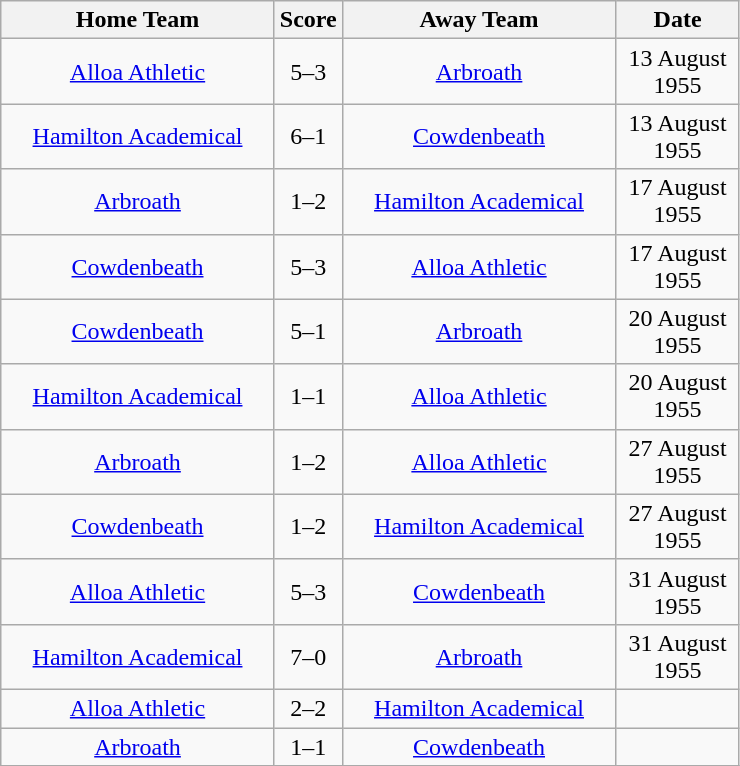<table class="wikitable" style="text-align:center;">
<tr>
<th width=175>Home Team</th>
<th width=20>Score</th>
<th width=175>Away Team</th>
<th width= 75>Date</th>
</tr>
<tr>
<td><a href='#'>Alloa Athletic</a></td>
<td>5–3</td>
<td><a href='#'>Arbroath</a></td>
<td>13 August 1955</td>
</tr>
<tr>
<td><a href='#'>Hamilton Academical</a></td>
<td>6–1</td>
<td><a href='#'>Cowdenbeath</a></td>
<td>13 August 1955</td>
</tr>
<tr>
<td><a href='#'>Arbroath</a></td>
<td>1–2</td>
<td><a href='#'>Hamilton Academical</a></td>
<td>17 August 1955</td>
</tr>
<tr>
<td><a href='#'>Cowdenbeath</a></td>
<td>5–3</td>
<td><a href='#'>Alloa Athletic</a></td>
<td>17 August 1955</td>
</tr>
<tr>
<td><a href='#'>Cowdenbeath</a></td>
<td>5–1</td>
<td><a href='#'>Arbroath</a></td>
<td>20 August 1955</td>
</tr>
<tr>
<td><a href='#'>Hamilton Academical</a></td>
<td>1–1</td>
<td><a href='#'>Alloa Athletic</a></td>
<td>20 August 1955</td>
</tr>
<tr>
<td><a href='#'>Arbroath</a></td>
<td>1–2</td>
<td><a href='#'>Alloa Athletic</a></td>
<td>27 August 1955</td>
</tr>
<tr>
<td><a href='#'>Cowdenbeath</a></td>
<td>1–2</td>
<td><a href='#'>Hamilton Academical</a></td>
<td>27 August 1955</td>
</tr>
<tr>
<td><a href='#'>Alloa Athletic</a></td>
<td>5–3</td>
<td><a href='#'>Cowdenbeath</a></td>
<td>31 August 1955</td>
</tr>
<tr>
<td><a href='#'>Hamilton Academical</a></td>
<td>7–0</td>
<td><a href='#'>Arbroath</a></td>
<td>31 August 1955</td>
</tr>
<tr>
<td><a href='#'>Alloa Athletic</a></td>
<td>2–2</td>
<td><a href='#'>Hamilton Academical</a></td>
<td></td>
</tr>
<tr>
<td><a href='#'>Arbroath</a></td>
<td>1–1</td>
<td><a href='#'>Cowdenbeath</a></td>
<td></td>
</tr>
<tr>
</tr>
</table>
